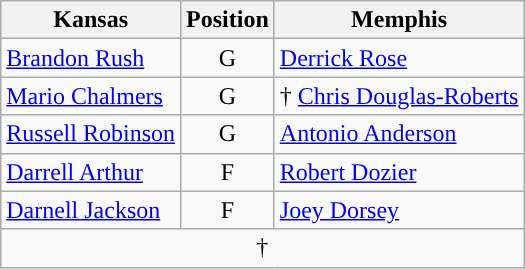<table class="wikitable">
<tr>
<th>Kansas</th>
<th>Position</th>
<th>Memphis</th>
</tr>
<tr>
<td><a href='#'>Brandon Rush</a></td>
<td style="text-align:center">G</td>
<td><a href='#'>Derrick Rose</a></td>
</tr>
<tr>
<td><a href='#'>Mario Chalmers</a></td>
<td style="text-align:center">G</td>
<td>† <a href='#'>Chris Douglas-Roberts</a></td>
</tr>
<tr>
<td><a href='#'>Russell Robinson</a></td>
<td style="text-align:center">G</td>
<td><a href='#'>Antonio Anderson</a></td>
</tr>
<tr>
<td><a href='#'>Darrell Arthur</a></td>
<td style="text-align:center">F</td>
<td><a href='#'>Robert Dozier</a></td>
</tr>
<tr>
<td><a href='#'>Darnell Jackson</a></td>
<td style="text-align:center">F</td>
<td><a href='#'>Joey Dorsey</a></td>
</tr>
<tr>
<td colspan="5" align=center>† </td>
</tr>
</table>
